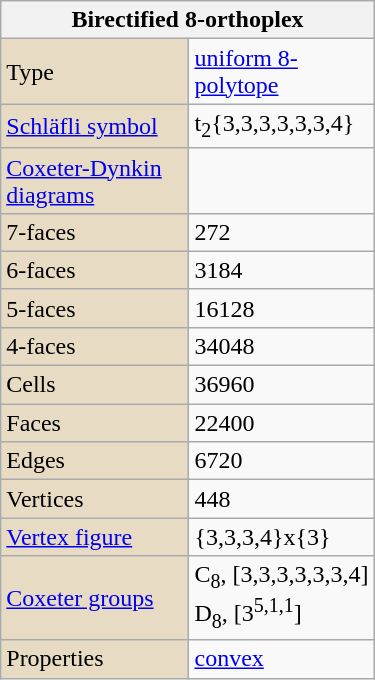<table class="wikitable" align="right" style="margin-left:10px" width="250">
<tr>
<th bgcolor=#e7dcc3 colspan=2>Birectified 8-orthoplex</th>
</tr>
<tr>
<td bgcolor=#e7dcc3>Type</td>
<td><a href='#'>uniform 8-polytope</a></td>
</tr>
<tr>
<td bgcolor=#e7dcc3><a href='#'>Schläfli symbol</a></td>
<td>t<sub>2</sub>{3,3,3,3,3,3,4}</td>
</tr>
<tr>
<td bgcolor=#e7dcc3><a href='#'>Coxeter-Dynkin diagrams</a></td>
<td><br></td>
</tr>
<tr>
<td bgcolor=#e7dcc3>7-faces</td>
<td>272</td>
</tr>
<tr>
<td bgcolor=#e7dcc3>6-faces</td>
<td>3184</td>
</tr>
<tr>
<td bgcolor=#e7dcc3>5-faces</td>
<td>16128</td>
</tr>
<tr>
<td bgcolor=#e7dcc3>4-faces</td>
<td>34048</td>
</tr>
<tr>
<td bgcolor=#e7dcc3>Cells</td>
<td>36960</td>
</tr>
<tr>
<td bgcolor=#e7dcc3>Faces</td>
<td>22400</td>
</tr>
<tr>
<td bgcolor=#e7dcc3>Edges</td>
<td>6720</td>
</tr>
<tr>
<td bgcolor=#e7dcc3>Vertices</td>
<td>448</td>
</tr>
<tr>
<td bgcolor=#e7dcc3><a href='#'>Vertex figure</a></td>
<td>{3,3,3,4}x{3}</td>
</tr>
<tr>
<td bgcolor=#e7dcc3><a href='#'>Coxeter groups</a></td>
<td>C<sub>8</sub>, [3,3,3,3,3,3,4]<br>D<sub>8</sub>, [3<sup>5,1,1</sup>]</td>
</tr>
<tr>
<td bgcolor=#e7dcc3>Properties</td>
<td><a href='#'>convex</a></td>
</tr>
</table>
